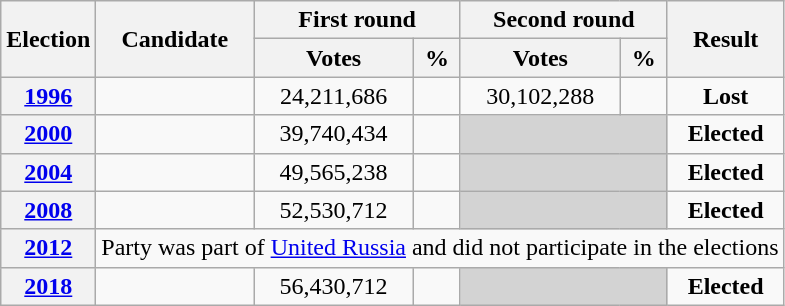<table class=wikitable style=text-align:center>
<tr>
<th rowspan="2"><strong>Election</strong></th>
<th rowspan="2">Candidate</th>
<th colspan="2" scope="col">First round</th>
<th colspan="2">Second round</th>
<th rowspan="2">Result</th>
</tr>
<tr>
<th><strong>Votes</strong></th>
<th><strong>%</strong></th>
<th><strong>Votes</strong></th>
<th><strong>%</strong></th>
</tr>
<tr>
<th><a href='#'>1996</a></th>
<td></td>
<td>24,211,686</td>
<td></td>
<td>30,102,288</td>
<td></td>
<td><strong>Lost</strong> </td>
</tr>
<tr>
<th><a href='#'>2000</a></th>
<td></td>
<td>39,740,434</td>
<td></td>
<td bgcolor=lightgrey colspan=2></td>
<td><strong>Elected</strong> </td>
</tr>
<tr>
<th><a href='#'>2004</a></th>
<td></td>
<td>49,565,238</td>
<td></td>
<td bgcolor=lightgrey colspan=2></td>
<td><strong>Elected</strong> </td>
</tr>
<tr>
<th><a href='#'>2008</a></th>
<td></td>
<td>52,530,712</td>
<td></td>
<td bgcolor=lightgrey colspan=2></td>
<td><strong>Elected</strong> </td>
</tr>
<tr>
<th><a href='#'>2012</a></th>
<td rowspan=1 colspan=8>Party was part of <a href='#'>United Russia</a> and did not participate in the elections</td>
</tr>
<tr>
<th><a href='#'>2018</a></th>
<td></td>
<td>56,430,712</td>
<td></td>
<td bgcolor=lightgrey colspan=2></td>
<td><strong>Elected</strong> </td>
</tr>
</table>
